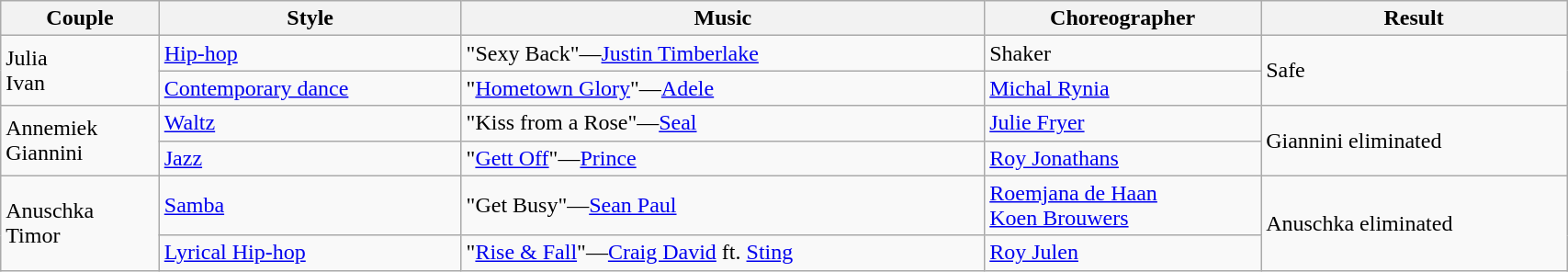<table class="wikitable" width="90%">
<tr>
<th>Couple</th>
<th>Style</th>
<th>Music</th>
<th>Choreographer</th>
<th>Result</th>
</tr>
<tr>
<td rowspan="2">Julia<br>Ivan</td>
<td><a href='#'>Hip-hop</a></td>
<td>"Sexy Back"—<a href='#'>Justin Timberlake</a></td>
<td>Shaker</td>
<td rowspan="2">Safe</td>
</tr>
<tr>
<td><a href='#'>Contemporary dance</a></td>
<td>"<a href='#'>Hometown Glory</a>"—<a href='#'>Adele</a></td>
<td><a href='#'>Michal Rynia</a></td>
</tr>
<tr>
<td rowspan="2">Annemiek<br>Giannini</td>
<td><a href='#'>Waltz</a></td>
<td>"Kiss from a Rose"—<a href='#'>Seal</a></td>
<td><a href='#'>Julie Fryer</a></td>
<td rowspan="2">Giannini eliminated</td>
</tr>
<tr>
<td><a href='#'>Jazz</a></td>
<td>"<a href='#'>Gett Off</a>"—<a href='#'>Prince</a></td>
<td><a href='#'>Roy Jonathans</a></td>
</tr>
<tr>
<td rowspan="2">Anuschka<br>Timor</td>
<td><a href='#'>Samba</a></td>
<td>"Get Busy"—<a href='#'>Sean Paul</a></td>
<td><a href='#'>Roemjana de Haan</a><br><a href='#'>Koen Brouwers</a></td>
<td rowspan="2">Anuschka eliminated</td>
</tr>
<tr>
<td><a href='#'>Lyrical Hip-hop</a></td>
<td>"<a href='#'>Rise & Fall</a>"—<a href='#'>Craig David</a> ft. <a href='#'>Sting</a></td>
<td><a href='#'>Roy Julen</a></td>
</tr>
</table>
